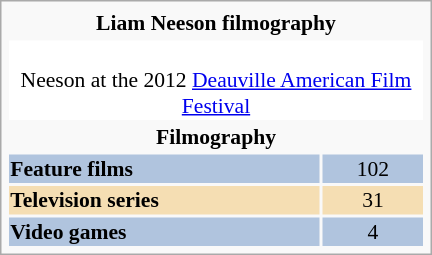<table class="infobox" style="width: 20em; text-align: left; font-size: 90%; vertical-align: middle; background-color: #white;">
<tr>
<th colspan="2" style="text-align:center;">Liam Neeson filmography</th>
</tr>
<tr style="background:white;">
<td colspan="3" style="text-align:center;"><br> Neeson at the 2012 <a href='#'>Deauville American Film Festival</a></td>
</tr>
<tr>
<th colspan="2" style="text-align:center;">Filmography</th>
</tr>
<tr>
<th style="background:#B0C4DE;">Feature films</th>
<td colspan="2" style="background:#b0c4de; text-align:center; width:50px;">102</td>
</tr>
<tr>
<th style="background:wheat;">Television series</th>
<td colspan="2" style="background:wheat; text-align:center; width:50px;">31</td>
</tr>
<tr>
<th style="background:#B0C4DE;">Video games</th>
<td colspan="2" style="background:#b0c4de; text-align:center; width:50px;">4</td>
</tr>
</table>
